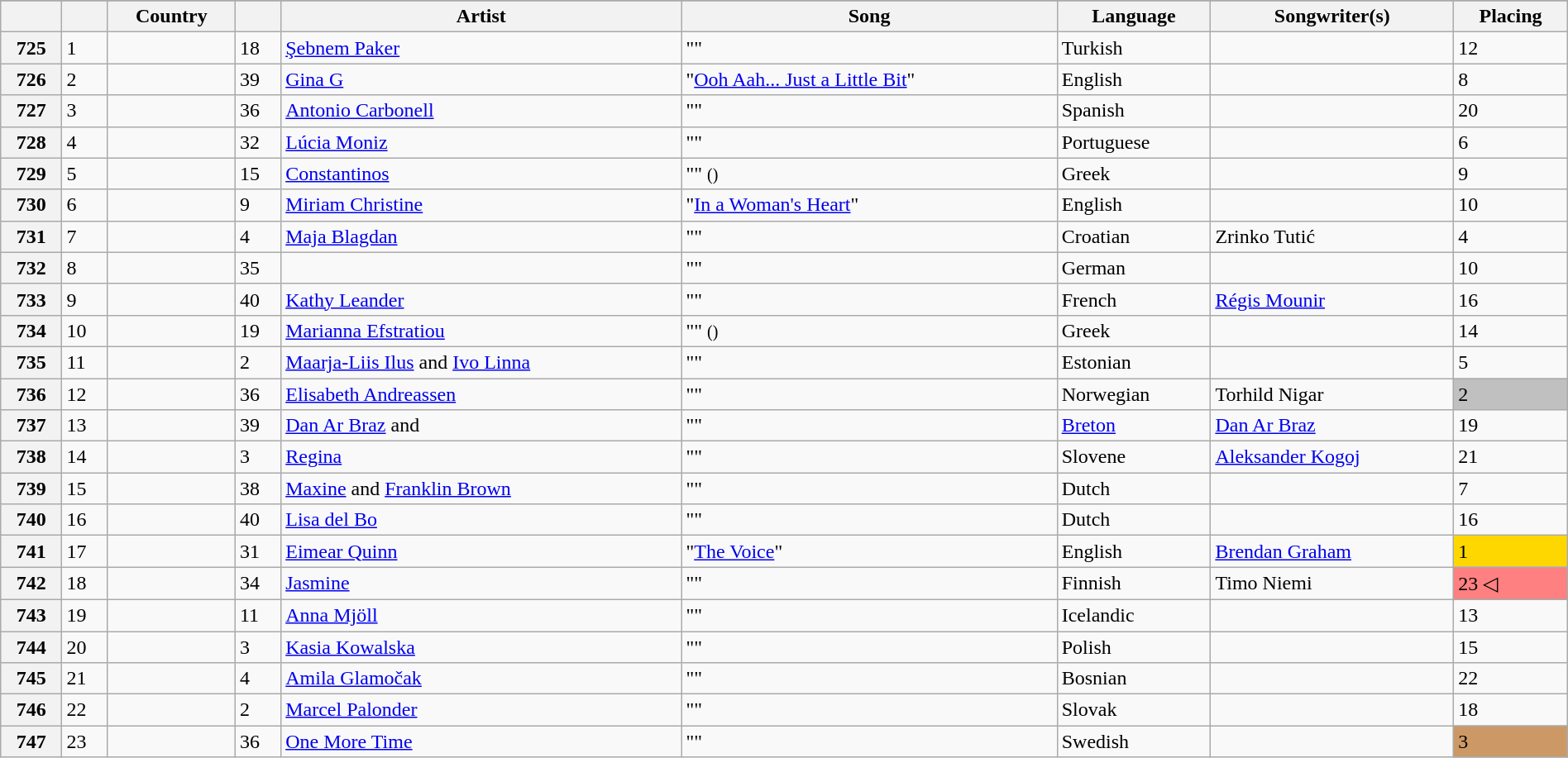<table class="wikitable plainrowheaders" style="width:100%">
<tr>
</tr>
<tr>
<th scope="col"></th>
<th scope="col"></th>
<th scope="col">Country</th>
<th scope="col"></th>
<th scope="col">Artist</th>
<th scope="col">Song</th>
<th scope="col">Language</th>
<th scope="col">Songwriter(s)</th>
<th scope="col">Placing</th>
</tr>
<tr>
<th scope="row">725</th>
<td>1</td>
<td></td>
<td>18</td>
<td><a href='#'>Şebnem Paker</a></td>
<td>""</td>
<td>Turkish</td>
<td></td>
<td>12</td>
</tr>
<tr>
<th scope="row">726</th>
<td>2</td>
<td></td>
<td>39</td>
<td><a href='#'>Gina G</a></td>
<td>"<a href='#'>Ooh Aah... Just a Little Bit</a>"</td>
<td>English</td>
<td></td>
<td>8</td>
</tr>
<tr>
<th scope="row">727</th>
<td>3</td>
<td></td>
<td>36</td>
<td><a href='#'>Antonio Carbonell</a></td>
<td>""</td>
<td>Spanish</td>
<td></td>
<td>20</td>
</tr>
<tr>
<th scope="row">728</th>
<td>4</td>
<td></td>
<td>32</td>
<td><a href='#'>Lúcia Moniz</a></td>
<td>""</td>
<td>Portuguese</td>
<td></td>
<td>6</td>
</tr>
<tr>
<th scope="row">729</th>
<td>5</td>
<td></td>
<td>15</td>
<td><a href='#'>Constantinos</a></td>
<td>"" <small>()</small></td>
<td>Greek</td>
<td></td>
<td>9</td>
</tr>
<tr>
<th scope="row">730</th>
<td>6</td>
<td></td>
<td>9</td>
<td><a href='#'>Miriam Christine</a></td>
<td>"<a href='#'>In a Woman's Heart</a>"</td>
<td>English</td>
<td></td>
<td>10</td>
</tr>
<tr>
<th scope="row">731</th>
<td>7</td>
<td></td>
<td>4</td>
<td><a href='#'>Maja Blagdan</a></td>
<td>""</td>
<td>Croatian</td>
<td>Zrinko Tutić</td>
<td>4</td>
</tr>
<tr>
<th scope="row">732</th>
<td>8</td>
<td></td>
<td>35</td>
<td></td>
<td>""</td>
<td>German</td>
<td></td>
<td>10</td>
</tr>
<tr>
<th scope="row">733</th>
<td>9</td>
<td></td>
<td>40</td>
<td><a href='#'>Kathy Leander</a></td>
<td>""</td>
<td>French</td>
<td><a href='#'>Régis Mounir</a></td>
<td>16</td>
</tr>
<tr>
<th scope="row">734</th>
<td>10</td>
<td></td>
<td>19</td>
<td><a href='#'>Marianna Efstratiou</a></td>
<td>"" <small>()</small></td>
<td>Greek</td>
<td></td>
<td>14</td>
</tr>
<tr>
<th scope="row">735</th>
<td>11</td>
<td></td>
<td>2</td>
<td><a href='#'>Maarja-Liis Ilus</a> and <a href='#'>Ivo Linna</a></td>
<td>""</td>
<td>Estonian</td>
<td></td>
<td>5</td>
</tr>
<tr>
<th scope="row">736</th>
<td>12</td>
<td></td>
<td>36</td>
<td><a href='#'>Elisabeth Andreassen</a></td>
<td>""</td>
<td>Norwegian</td>
<td>Torhild Nigar</td>
<td bgcolor="silver">2</td>
</tr>
<tr>
<th scope="row">737</th>
<td>13</td>
<td></td>
<td>39</td>
<td><a href='#'>Dan Ar Braz</a> and </td>
<td>""</td>
<td><a href='#'>Breton</a></td>
<td><a href='#'>Dan Ar Braz</a></td>
<td>19</td>
</tr>
<tr>
<th scope="row">738</th>
<td>14</td>
<td></td>
<td>3</td>
<td><a href='#'>Regina</a></td>
<td>""</td>
<td>Slovene</td>
<td><a href='#'>Aleksander Kogoj</a></td>
<td>21</td>
</tr>
<tr>
<th scope="row">739</th>
<td>15</td>
<td></td>
<td>38</td>
<td><a href='#'>Maxine</a> and <a href='#'>Franklin Brown</a></td>
<td>""</td>
<td>Dutch</td>
<td></td>
<td>7</td>
</tr>
<tr>
<th scope="row">740</th>
<td>16</td>
<td></td>
<td>40</td>
<td><a href='#'>Lisa del Bo</a></td>
<td>""</td>
<td>Dutch</td>
<td></td>
<td>16</td>
</tr>
<tr>
<th scope="row">741</th>
<td>17</td>
<td></td>
<td>31</td>
<td><a href='#'>Eimear Quinn</a></td>
<td>"<a href='#'>The Voice</a>"</td>
<td>English</td>
<td><a href='#'>Brendan Graham</a></td>
<td bgcolor="gold">1</td>
</tr>
<tr>
<th scope="row">742</th>
<td>18</td>
<td></td>
<td>34</td>
<td><a href='#'>Jasmine</a></td>
<td>""</td>
<td>Finnish</td>
<td>Timo Niemi</td>
<td bgcolor="#FE8080">23 ◁</td>
</tr>
<tr>
<th scope="row">743</th>
<td>19</td>
<td></td>
<td>11</td>
<td><a href='#'>Anna Mjöll</a></td>
<td>""</td>
<td>Icelandic</td>
<td></td>
<td>13</td>
</tr>
<tr>
<th scope="row">744</th>
<td>20</td>
<td></td>
<td>3</td>
<td><a href='#'>Kasia Kowalska</a></td>
<td>""</td>
<td>Polish</td>
<td></td>
<td>15</td>
</tr>
<tr>
<th scope="row">745</th>
<td>21</td>
<td></td>
<td>4</td>
<td><a href='#'>Amila Glamočak</a></td>
<td>""</td>
<td>Bosnian</td>
<td></td>
<td>22</td>
</tr>
<tr>
<th scope="row">746</th>
<td>22</td>
<td></td>
<td>2</td>
<td><a href='#'>Marcel Palonder</a></td>
<td>""</td>
<td>Slovak</td>
<td></td>
<td>18</td>
</tr>
<tr>
<th scope="row">747</th>
<td>23</td>
<td></td>
<td>36</td>
<td><a href='#'>One More Time</a></td>
<td>""</td>
<td>Swedish</td>
<td></td>
<td bgcolor="#C96">3</td>
</tr>
</table>
